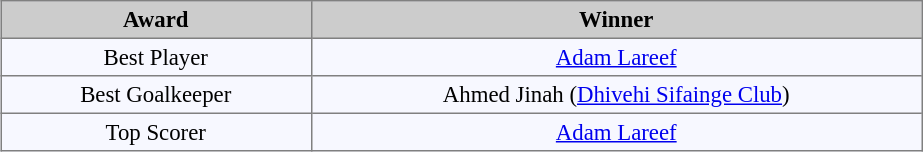<table bgcolor="#f7f8ff" align="center" cellpadding="3" cellspacing="0" border="1" style="font-size: 95%; border: gray solid 1px; border-collapse: collapse;">
<tr bgcolor="#CCCCCC" align="center">
<td width="200"><strong>Award</strong></td>
<td width="400"><strong>Winner</strong></td>
</tr>
<tr align=center>
<td>Best Player</td>
<td><a href='#'>Adam Lareef</a></td>
</tr>
<tr align=center>
<td>Best Goalkeeper</td>
<td>Ahmed Jinah (<a href='#'>Dhivehi Sifainge Club</a>)</td>
</tr>
<tr align=center>
<td>Top Scorer</td>
<td><a href='#'>Adam Lareef</a></td>
</tr>
</table>
